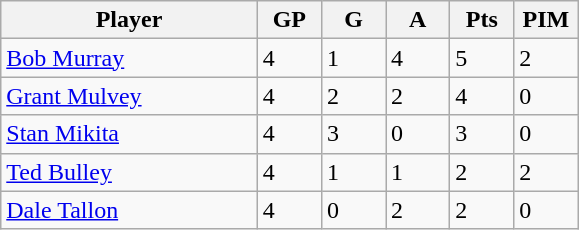<table class="wikitable">
<tr>
<th bgcolor="#DDDDFF" width="40%">Player</th>
<th bgcolor="#DDDDFF" width="10%">GP</th>
<th bgcolor="#DDDDFF" width="10%">G</th>
<th bgcolor="#DDDDFF" width="10%">A</th>
<th bgcolor="#DDDDFF" width="10%">Pts</th>
<th bgcolor="#DDDDFF" width="10%">PIM</th>
</tr>
<tr>
<td><a href='#'>Bob Murray</a></td>
<td>4</td>
<td>1</td>
<td>4</td>
<td>5</td>
<td>2</td>
</tr>
<tr>
<td><a href='#'>Grant Mulvey</a></td>
<td>4</td>
<td>2</td>
<td>2</td>
<td>4</td>
<td>0</td>
</tr>
<tr>
<td><a href='#'>Stan Mikita</a></td>
<td>4</td>
<td>3</td>
<td>0</td>
<td>3</td>
<td>0</td>
</tr>
<tr>
<td><a href='#'>Ted Bulley</a></td>
<td>4</td>
<td>1</td>
<td>1</td>
<td>2</td>
<td>2</td>
</tr>
<tr>
<td><a href='#'>Dale Tallon</a></td>
<td>4</td>
<td>0</td>
<td>2</td>
<td>2</td>
<td>0</td>
</tr>
</table>
